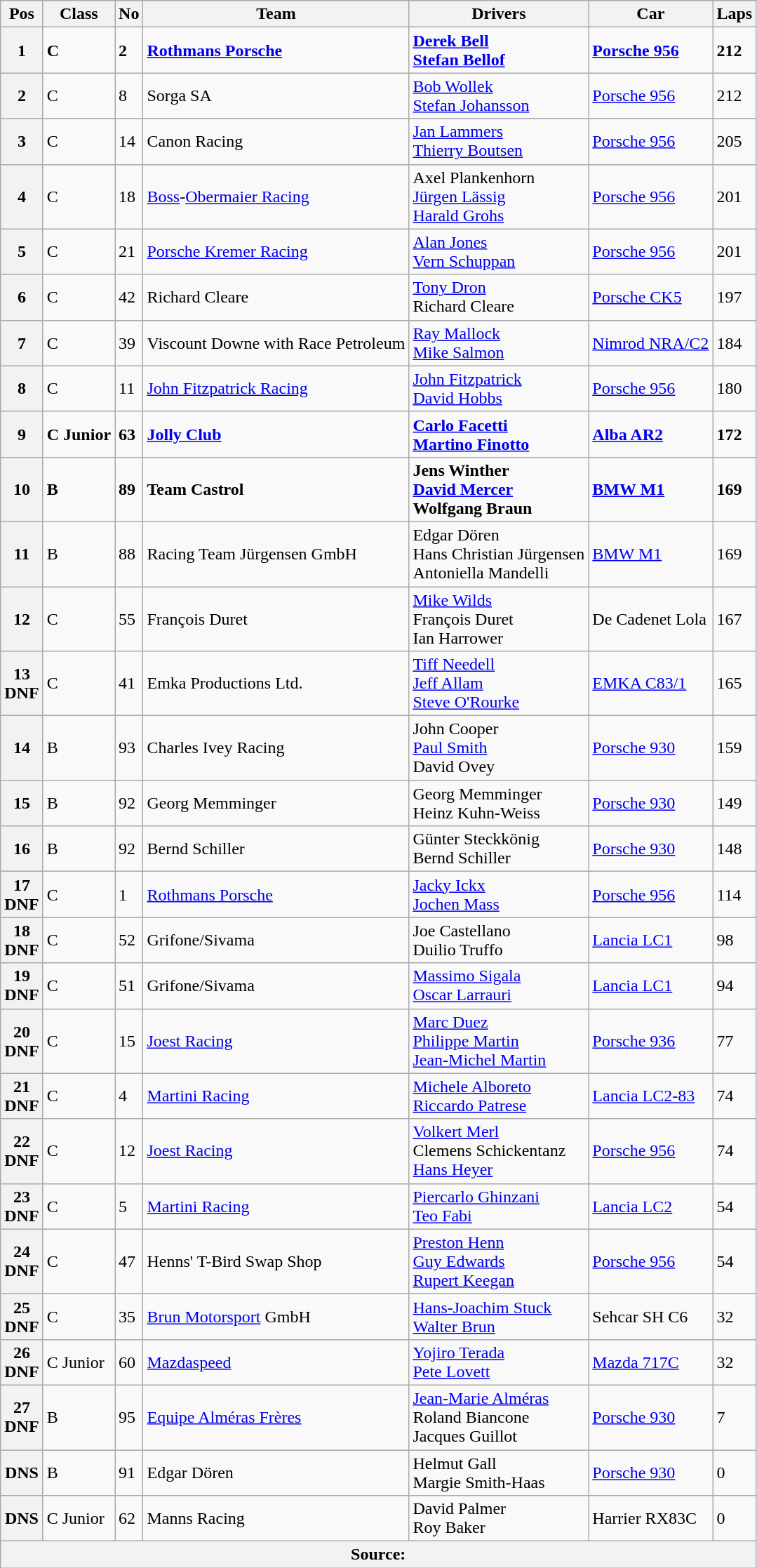<table class="wikitable" style="font-size 95%;">
<tr>
<th>Pos</th>
<th>Class</th>
<th>No</th>
<th>Team</th>
<th>Drivers</th>
<th>Car</th>
<th>Laps</th>
</tr>
<tr style="font-weight:bold">
<th>1</th>
<td>C</td>
<td>2</td>
<td> <a href='#'>Rothmans Porsche</a></td>
<td> <a href='#'>Derek Bell</a><br> <a href='#'>Stefan Bellof</a></td>
<td><a href='#'>Porsche 956</a></td>
<td>212</td>
</tr>
<tr>
<th>2</th>
<td>C</td>
<td>8</td>
<td> Sorga SA</td>
<td> <a href='#'>Bob Wollek</a><br> <a href='#'>Stefan Johansson</a></td>
<td><a href='#'>Porsche 956</a></td>
<td>212</td>
</tr>
<tr>
<th>3</th>
<td>C</td>
<td>14</td>
<td> Canon Racing</td>
<td> <a href='#'>Jan Lammers</a><br> <a href='#'>Thierry Boutsen</a></td>
<td><a href='#'>Porsche 956</a></td>
<td>205</td>
</tr>
<tr>
<th>4</th>
<td>C</td>
<td>18</td>
<td> <a href='#'>Boss</a>-<a href='#'>Obermaier Racing</a></td>
<td> Axel Plankenhorn<br> <a href='#'>Jürgen Lässig</a><br> <a href='#'>Harald Grohs</a></td>
<td><a href='#'>Porsche 956</a></td>
<td>201</td>
</tr>
<tr>
<th>5</th>
<td>C</td>
<td>21</td>
<td> <a href='#'>Porsche Kremer Racing</a></td>
<td> <a href='#'>Alan Jones</a><br> <a href='#'>Vern Schuppan</a></td>
<td><a href='#'>Porsche 956</a></td>
<td>201</td>
</tr>
<tr>
<th>6</th>
<td>C</td>
<td>42</td>
<td> Richard Cleare</td>
<td> <a href='#'>Tony Dron</a><br> Richard Cleare</td>
<td><a href='#'>Porsche CK5</a></td>
<td>197</td>
</tr>
<tr>
<th>7</th>
<td>C</td>
<td>39</td>
<td> Viscount Downe with Race Petroleum</td>
<td> <a href='#'>Ray Mallock</a><br> <a href='#'>Mike Salmon</a></td>
<td><a href='#'>Nimrod NRA/C2</a></td>
<td>184</td>
</tr>
<tr>
<th>8</th>
<td>C</td>
<td>11</td>
<td> <a href='#'>John Fitzpatrick Racing</a></td>
<td> <a href='#'>John Fitzpatrick</a><br> <a href='#'>David Hobbs</a></td>
<td><a href='#'>Porsche 956</a></td>
<td>180</td>
</tr>
<tr style="font-weight:bold">
<th>9</th>
<td>C Junior</td>
<td>63</td>
<td> <a href='#'>Jolly Club</a></td>
<td> <a href='#'>Carlo Facetti</a><br> <a href='#'>Martino Finotto</a></td>
<td><a href='#'>Alba AR2</a></td>
<td>172</td>
</tr>
<tr style="font-weight:bold">
<th>10</th>
<td>B</td>
<td>89</td>
<td> Team Castrol</td>
<td> Jens Winther<br> <a href='#'>David Mercer</a><br> Wolfgang Braun</td>
<td><a href='#'>BMW M1</a></td>
<td>169</td>
</tr>
<tr>
<th>11</th>
<td>B</td>
<td>88</td>
<td> Racing Team Jürgensen GmbH</td>
<td> Edgar Dören<br> Hans Christian Jürgensen<br> Antoniella Mandelli</td>
<td><a href='#'>BMW M1</a></td>
<td>169</td>
</tr>
<tr>
<th>12</th>
<td>C</td>
<td>55</td>
<td> François Duret</td>
<td> <a href='#'>Mike Wilds</a><br> François Duret<br> Ian Harrower</td>
<td>De Cadenet Lola</td>
<td>167</td>
</tr>
<tr>
<th>13<br>DNF</th>
<td>C</td>
<td>41</td>
<td> Emka Productions Ltd.</td>
<td> <a href='#'>Tiff Needell</a><br> <a href='#'>Jeff Allam</a><br> <a href='#'>Steve O'Rourke</a></td>
<td><a href='#'>EMKA C83/1</a></td>
<td>165</td>
</tr>
<tr>
<th>14</th>
<td>B</td>
<td>93</td>
<td> Charles Ivey Racing</td>
<td> John Cooper<br> <a href='#'>Paul Smith</a><br> David Ovey</td>
<td><a href='#'>Porsche 930</a></td>
<td>159</td>
</tr>
<tr>
<th>15</th>
<td>B</td>
<td>92</td>
<td> Georg Memminger</td>
<td> Georg Memminger<br> Heinz Kuhn-Weiss</td>
<td><a href='#'>Porsche 930</a></td>
<td>149</td>
</tr>
<tr>
<th>16</th>
<td>B</td>
<td>92</td>
<td> Bernd Schiller</td>
<td> Günter Steckkönig<br> Bernd Schiller</td>
<td><a href='#'>Porsche 930</a></td>
<td>148</td>
</tr>
<tr>
<th>17<br>DNF</th>
<td>C</td>
<td>1</td>
<td> <a href='#'>Rothmans Porsche</a></td>
<td> <a href='#'>Jacky Ickx</a><br> <a href='#'>Jochen Mass</a></td>
<td><a href='#'>Porsche 956</a></td>
<td>114</td>
</tr>
<tr>
<th>18<br>DNF</th>
<td>C</td>
<td>52</td>
<td> Grifone/Sivama</td>
<td> Joe Castellano<br> Duilio Truffo</td>
<td><a href='#'>Lancia LC1</a></td>
<td>98</td>
</tr>
<tr>
<th>19<br>DNF</th>
<td>C</td>
<td>51</td>
<td> Grifone/Sivama</td>
<td> <a href='#'>Massimo Sigala</a><br> <a href='#'>Oscar Larrauri</a></td>
<td><a href='#'>Lancia LC1</a></td>
<td>94</td>
</tr>
<tr>
<th>20<br>DNF</th>
<td>C</td>
<td>15</td>
<td> <a href='#'>Joest Racing</a></td>
<td> <a href='#'>Marc Duez</a><br> <a href='#'>Philippe Martin</a><br> <a href='#'>Jean-Michel Martin</a></td>
<td><a href='#'>Porsche 936</a></td>
<td>77</td>
</tr>
<tr>
<th>21<br>DNF</th>
<td>C</td>
<td>4</td>
<td> <a href='#'>Martini Racing</a></td>
<td> <a href='#'>Michele Alboreto</a><br> <a href='#'>Riccardo Patrese</a></td>
<td><a href='#'>Lancia LC2-83</a></td>
<td>74</td>
</tr>
<tr>
<th>22<br>DNF</th>
<td>C</td>
<td>12</td>
<td> <a href='#'>Joest Racing</a></td>
<td> <a href='#'>Volkert Merl</a><br> Clemens Schickentanz<br> <a href='#'>Hans Heyer</a></td>
<td><a href='#'>Porsche 956</a></td>
<td>74</td>
</tr>
<tr>
<th>23<br>DNF</th>
<td>C</td>
<td>5</td>
<td> <a href='#'>Martini Racing</a></td>
<td> <a href='#'>Piercarlo Ghinzani</a><br> <a href='#'>Teo Fabi</a></td>
<td><a href='#'>Lancia LC2</a></td>
<td>54</td>
</tr>
<tr>
<th>24<br>DNF</th>
<td>C</td>
<td>47</td>
<td> Henns' T-Bird Swap Shop</td>
<td> <a href='#'>Preston Henn</a><br> <a href='#'>Guy Edwards</a><br> <a href='#'>Rupert Keegan</a></td>
<td><a href='#'>Porsche 956</a></td>
<td>54</td>
</tr>
<tr>
<th>25<br>DNF</th>
<td>C</td>
<td>35</td>
<td> <a href='#'>Brun Motorsport</a> GmbH</td>
<td> <a href='#'>Hans-Joachim Stuck</a><br> <a href='#'>Walter Brun</a></td>
<td>Sehcar SH C6</td>
<td>32</td>
</tr>
<tr>
<th>26<br>DNF</th>
<td>C Junior</td>
<td>60</td>
<td> <a href='#'>Mazdaspeed</a></td>
<td> <a href='#'>Yojiro Terada</a><br> <a href='#'>Pete Lovett</a></td>
<td><a href='#'>Mazda 717C</a></td>
<td>32</td>
</tr>
<tr>
<th>27<br>DNF</th>
<td>B</td>
<td>95</td>
<td> <a href='#'>Equipe Alméras Frères</a></td>
<td> <a href='#'>Jean-Marie Alméras</a><br> Roland Biancone<br> Jacques Guillot</td>
<td><a href='#'>Porsche 930</a></td>
<td>7</td>
</tr>
<tr>
<th>DNS</th>
<td>B</td>
<td>91</td>
<td> Edgar Dören</td>
<td> Helmut Gall<br> Margie Smith-Haas</td>
<td><a href='#'>Porsche 930</a></td>
<td>0</td>
</tr>
<tr>
<th>DNS</th>
<td>C Junior</td>
<td>62</td>
<td> Manns Racing</td>
<td> David Palmer<br> Roy Baker</td>
<td>Harrier RX83C</td>
<td>0</td>
</tr>
<tr>
<th colspan="9">Source:</th>
</tr>
</table>
